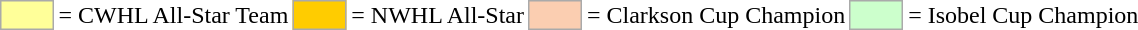<table>
<tr>
<td style="background-color:#FFFF99; border:1px solid #aaaaaa; width:2em;"></td>
<td>= CWHL All-Star Team</td>
<td style="background-color:#FFCC00; border:1px solid #aaaaaa; width:2em;"></td>
<td>= NWHL All-Star</td>
<td style="background-color:#FBCEB1; border:1px solid #aaaaaa; width:2em;"></td>
<td>= Clarkson Cup Champion</td>
<td style="background-color:#CCFFCC; border:1px solid #aaaaaa; width:2em;"></td>
<td>= Isobel Cup Champion</td>
</tr>
</table>
